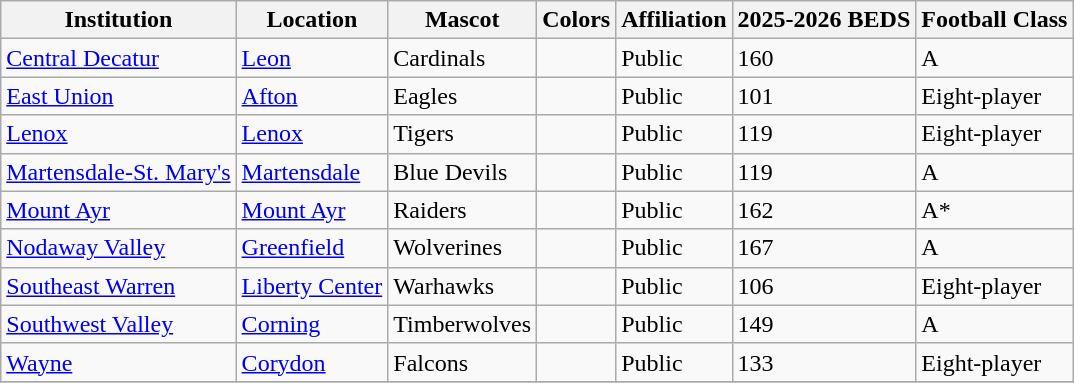<table class="wikitable">
<tr>
<th>Institution</th>
<th>Location</th>
<th>Mascot</th>
<th>Colors</th>
<th>Affiliation</th>
<th>2025-2026 BEDS</th>
<th>Football Class</th>
</tr>
<tr>
<td><a href='#'>Central Decatur</a></td>
<td><a href='#'>Leon</a></td>
<td>Cardinals</td>
<td> </td>
<td>Public</td>
<td>160</td>
<td>A</td>
</tr>
<tr>
<td><a href='#'>East Union</a></td>
<td><a href='#'>Afton</a></td>
<td>Eagles</td>
<td>  </td>
<td>Public</td>
<td>101</td>
<td>Eight-player</td>
</tr>
<tr>
<td><a href='#'>Lenox</a></td>
<td><a href='#'>Lenox</a></td>
<td>Tigers</td>
<td> </td>
<td>Public</td>
<td>119</td>
<td>Eight-player</td>
</tr>
<tr>
<td><a href='#'>Martensdale-St. Mary's</a></td>
<td><a href='#'>Martensdale</a></td>
<td>Blue Devils</td>
<td> </td>
<td>Public</td>
<td>119</td>
<td>A</td>
</tr>
<tr>
<td><a href='#'>Mount Ayr</a></td>
<td><a href='#'>Mount Ayr</a></td>
<td>Raiders</td>
<td> </td>
<td>Public</td>
<td>162</td>
<td>A*</td>
</tr>
<tr>
<td><a href='#'>Nodaway Valley</a></td>
<td><a href='#'>Greenfield</a></td>
<td>Wolverines</td>
<td>  </td>
<td>Public</td>
<td>167</td>
<td>A</td>
</tr>
<tr>
<td><a href='#'>Southeast Warren</a></td>
<td><a href='#'>Liberty Center</a></td>
<td>Warhawks</td>
<td> </td>
<td>Public</td>
<td>106</td>
<td>Eight-player</td>
</tr>
<tr>
<td><a href='#'>Southwest Valley</a></td>
<td><a href='#'>Corning</a></td>
<td>Timberwolves</td>
<td>  </td>
<td>Public</td>
<td>149</td>
<td>A</td>
</tr>
<tr>
<td><a href='#'>Wayne</a></td>
<td><a href='#'>Corydon</a></td>
<td>Falcons</td>
<td>  </td>
<td>Public</td>
<td>133</td>
<td>Eight-player</td>
</tr>
<tr>
</tr>
</table>
